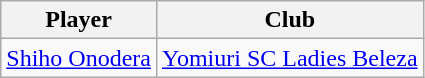<table class="wikitable">
<tr>
<th>Player</th>
<th>Club</th>
</tr>
<tr>
<td> <a href='#'>Shiho Onodera</a></td>
<td><a href='#'>Yomiuri SC Ladies Beleza</a></td>
</tr>
</table>
